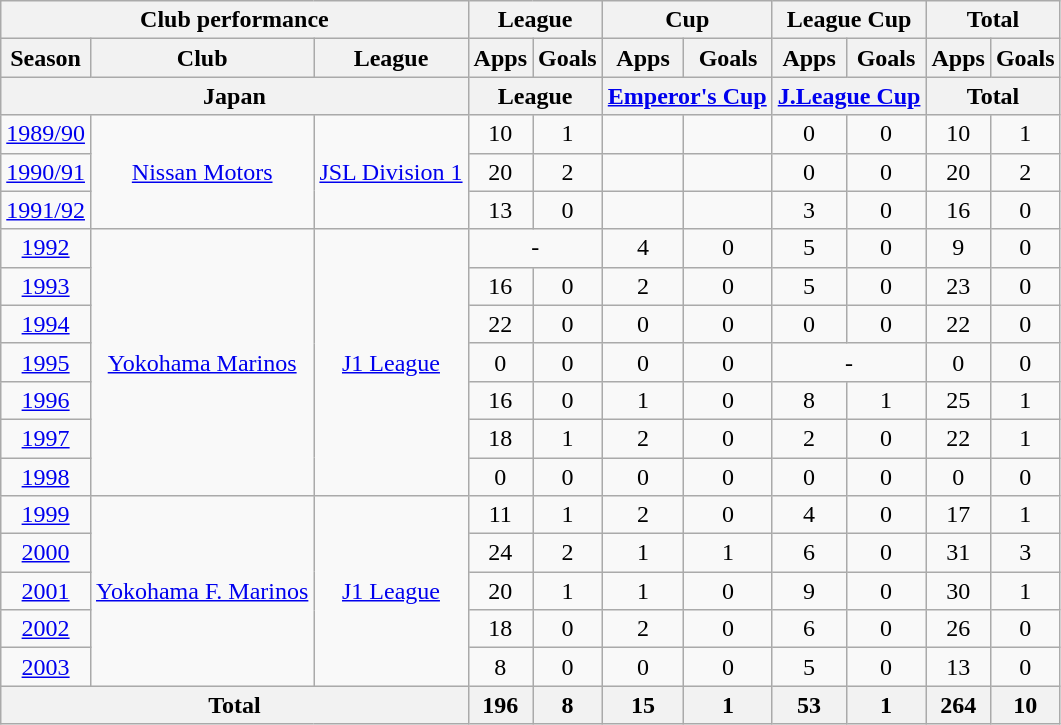<table class="wikitable" style="text-align:center;">
<tr>
<th colspan=3>Club performance</th>
<th colspan=2>League</th>
<th colspan=2>Cup</th>
<th colspan=2>League Cup</th>
<th colspan=2>Total</th>
</tr>
<tr>
<th>Season</th>
<th>Club</th>
<th>League</th>
<th>Apps</th>
<th>Goals</th>
<th>Apps</th>
<th>Goals</th>
<th>Apps</th>
<th>Goals</th>
<th>Apps</th>
<th>Goals</th>
</tr>
<tr>
<th colspan=3>Japan</th>
<th colspan=2>League</th>
<th colspan=2><a href='#'>Emperor's Cup</a></th>
<th colspan=2><a href='#'>J.League Cup</a></th>
<th colspan=2>Total</th>
</tr>
<tr>
<td><a href='#'>1989/90</a></td>
<td rowspan="3"><a href='#'>Nissan Motors</a></td>
<td rowspan="3"><a href='#'>JSL Division 1</a></td>
<td>10</td>
<td>1</td>
<td></td>
<td></td>
<td>0</td>
<td>0</td>
<td>10</td>
<td>1</td>
</tr>
<tr>
<td><a href='#'>1990/91</a></td>
<td>20</td>
<td>2</td>
<td></td>
<td></td>
<td>0</td>
<td>0</td>
<td>20</td>
<td>2</td>
</tr>
<tr>
<td><a href='#'>1991/92</a></td>
<td>13</td>
<td>0</td>
<td></td>
<td></td>
<td>3</td>
<td>0</td>
<td>16</td>
<td>0</td>
</tr>
<tr>
<td><a href='#'>1992</a></td>
<td rowspan="7"><a href='#'>Yokohama Marinos</a></td>
<td rowspan="7"><a href='#'>J1 League</a></td>
<td colspan="2">-</td>
<td>4</td>
<td>0</td>
<td>5</td>
<td>0</td>
<td>9</td>
<td>0</td>
</tr>
<tr>
<td><a href='#'>1993</a></td>
<td>16</td>
<td>0</td>
<td>2</td>
<td>0</td>
<td>5</td>
<td>0</td>
<td>23</td>
<td>0</td>
</tr>
<tr>
<td><a href='#'>1994</a></td>
<td>22</td>
<td>0</td>
<td>0</td>
<td>0</td>
<td>0</td>
<td>0</td>
<td>22</td>
<td>0</td>
</tr>
<tr>
<td><a href='#'>1995</a></td>
<td>0</td>
<td>0</td>
<td>0</td>
<td>0</td>
<td colspan="2">-</td>
<td>0</td>
<td>0</td>
</tr>
<tr>
<td><a href='#'>1996</a></td>
<td>16</td>
<td>0</td>
<td>1</td>
<td>0</td>
<td>8</td>
<td>1</td>
<td>25</td>
<td>1</td>
</tr>
<tr>
<td><a href='#'>1997</a></td>
<td>18</td>
<td>1</td>
<td>2</td>
<td>0</td>
<td>2</td>
<td>0</td>
<td>22</td>
<td>1</td>
</tr>
<tr>
<td><a href='#'>1998</a></td>
<td>0</td>
<td>0</td>
<td>0</td>
<td>0</td>
<td>0</td>
<td>0</td>
<td>0</td>
<td>0</td>
</tr>
<tr>
<td><a href='#'>1999</a></td>
<td rowspan="5"><a href='#'>Yokohama F. Marinos</a></td>
<td rowspan="5"><a href='#'>J1 League</a></td>
<td>11</td>
<td>1</td>
<td>2</td>
<td>0</td>
<td>4</td>
<td>0</td>
<td>17</td>
<td>1</td>
</tr>
<tr>
<td><a href='#'>2000</a></td>
<td>24</td>
<td>2</td>
<td>1</td>
<td>1</td>
<td>6</td>
<td>0</td>
<td>31</td>
<td>3</td>
</tr>
<tr>
<td><a href='#'>2001</a></td>
<td>20</td>
<td>1</td>
<td>1</td>
<td>0</td>
<td>9</td>
<td>0</td>
<td>30</td>
<td>1</td>
</tr>
<tr>
<td><a href='#'>2002</a></td>
<td>18</td>
<td>0</td>
<td>2</td>
<td>0</td>
<td>6</td>
<td>0</td>
<td>26</td>
<td>0</td>
</tr>
<tr>
<td><a href='#'>2003</a></td>
<td>8</td>
<td>0</td>
<td>0</td>
<td>0</td>
<td>5</td>
<td>0</td>
<td>13</td>
<td>0</td>
</tr>
<tr>
<th colspan=3>Total</th>
<th>196</th>
<th>8</th>
<th>15</th>
<th>1</th>
<th>53</th>
<th>1</th>
<th>264</th>
<th>10</th>
</tr>
</table>
